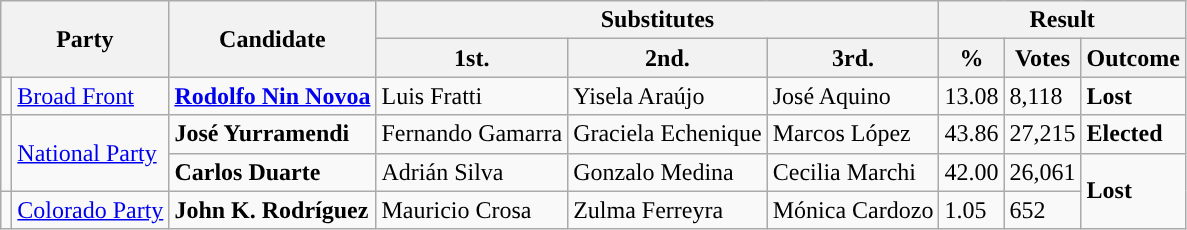<table class="wikitable">
<tr>
<th colspan="2" rowspan="2">Party</th>
<th rowspan="2">Candidate</th>
<th colspan="3">Substitutes</th>
<th colspan="3">Result</th>
</tr>
<tr>
<th>1st.</th>
<th>2nd.</th>
<th>3rd.</th>
<th>%</th>
<th>Votes</th>
<th>Outcome</th>
</tr>
<tr>
<td style="background:"></td>
<td><a href='#'>Broad Front</a></td>
<td><strong><a href='#'>Rodolfo Nin Novoa</a></strong></td>
<td>Luis Fratti</td>
<td>Yisela Araújo</td>
<td>José Aquino</td>
<td>13.08</td>
<td>8,118</td>
<td><strong>Lost</strong> </td>
</tr>
<tr>
<td rowspan="2" style="background:"></td>
<td rowspan="2"><a href='#'>National Party</a></td>
<td><strong>José Yurramendi</strong></td>
<td>Fernando Gamarra</td>
<td>Graciela Echenique</td>
<td>Marcos López</td>
<td>43.86</td>
<td>27,215</td>
<td><strong>Elected</strong> </td>
</tr>
<tr>
<td><strong>Carlos Duarte</strong></td>
<td>Adrián Silva</td>
<td>Gonzalo Medina</td>
<td>Cecilia Marchi</td>
<td>42.00</td>
<td>26,061</td>
<td rowspan="2"><strong>Lost</strong> </td>
</tr>
<tr>
<td style="background:"></td>
<td><a href='#'>Colorado Party</a></td>
<td><strong>John K. Rodríguez</strong></td>
<td>Mauricio Crosa</td>
<td>Zulma Ferreyra</td>
<td>Mónica Cardozo</td>
<td>1.05</td>
<td>652</td>
</tr>
</table>
